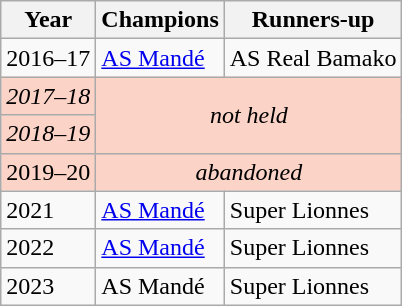<table class="wikitable">
<tr>
<th>Year</th>
<th>Champions</th>
<th>Runners-up</th>
</tr>
<tr>
<td>2016–17</td>
<td><a href='#'>AS Mandé</a></td>
<td>AS Real Bamako</td>
</tr>
<tr bgcolor=#fcd3c7>
<td><em>2017–18</em></td>
<td align=center colspan=2 rowspan=2><em>not held</em></td>
</tr>
<tr bgcolor=#fcd3c7>
<td><em>2018–19</em></td>
</tr>
<tr bgcolor=#fcd3c7>
<td>2019–20</td>
<td align=center colspan=2><em>abandoned </em></td>
</tr>
<tr>
<td>2021</td>
<td><a href='#'>AS Mandé</a></td>
<td>Super Lionnes</td>
</tr>
<tr>
<td>2022</td>
<td><a href='#'>AS Mandé</a></td>
<td>Super Lionnes</td>
</tr>
<tr>
<td>2023</td>
<td>AS Mandé</td>
<td>Super Lionnes</td>
</tr>
</table>
